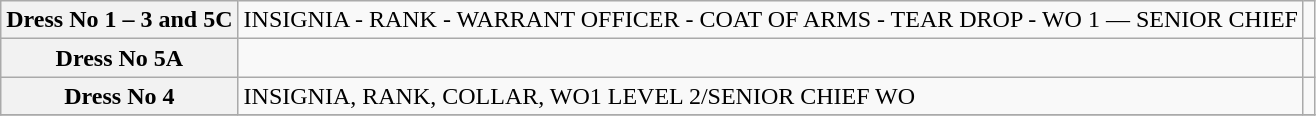<table class=wikitable style="text-align: left;">
<tr>
<th>Dress No 1 – 3 and 5C</th>
<td>INSIGNIA - RANK - WARRANT OFFICER - COAT OF ARMS - TEAR DROP - WO 1 — SENIOR CHIEF</td>
<td></td>
</tr>
<tr>
<th>Dress No 5A</th>
<td></td>
<td></td>
</tr>
<tr>
<th>Dress No 4</th>
<td>INSIGNIA, RANK, COLLAR, WO1 LEVEL 2/SENIOR CHIEF WO</td>
<td></td>
</tr>
<tr>
</tr>
</table>
